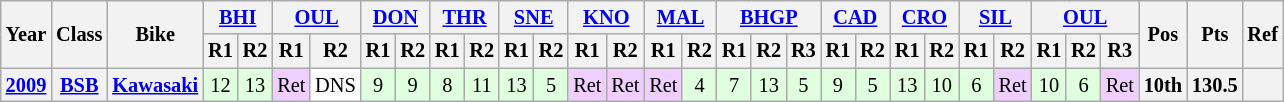<table class="wikitable" style="font-size: 85%; text-align: center">
<tr valign="top">
<th valign="middle" rowspan=2>Year</th>
<th valign="middle" rowspan=2>Class</th>
<th valign="middle" rowspan=2>Bike</th>
<th colspan=2><a href='#'>BHI</a></th>
<th colspan=2><a href='#'>OUL</a></th>
<th colspan=2><a href='#'>DON</a></th>
<th colspan=2><a href='#'>THR</a></th>
<th colspan=2><a href='#'>SNE</a></th>
<th colspan=2><a href='#'>KNO</a></th>
<th colspan=2><a href='#'>MAL</a></th>
<th colspan=3><a href='#'>BHGP</a></th>
<th colspan=2><a href='#'>CAD</a></th>
<th colspan=2><a href='#'>CRO</a></th>
<th colspan=2><a href='#'>SIL</a></th>
<th colspan=3><a href='#'>OUL</a></th>
<th valign="middle" rowspan=2>Pos</th>
<th valign="middle" rowspan=2>Pts</th>
<th valign="middle" rowspan=2>Ref</th>
</tr>
<tr>
<th>R1</th>
<th>R2</th>
<th>R1</th>
<th>R2</th>
<th>R1</th>
<th>R2</th>
<th>R1</th>
<th>R2</th>
<th>R1</th>
<th>R2</th>
<th>R1</th>
<th>R2</th>
<th>R1</th>
<th>R2</th>
<th>R1</th>
<th>R2</th>
<th>R3</th>
<th>R1</th>
<th>R2</th>
<th>R1</th>
<th>R2</th>
<th>R1</th>
<th>R2</th>
<th>R1</th>
<th>R2</th>
<th>R3</th>
</tr>
<tr>
<th><a href='#'>2009</a></th>
<th><a href='#'>BSB</a></th>
<th><a href='#'>Kawasaki</a></th>
<td style="background:#DFFFDF;">12</td>
<td style="background:#DFFFDF;">13</td>
<td style="background:#EFCFFF;">Ret</td>
<td style="background:#FFFFFF;">DNS</td>
<td style="background:#DFFFDF;">9</td>
<td style="background:#DFFFDF;">9</td>
<td style="background:#DFFFDF;">8</td>
<td style="background:#DFFFDF;">11</td>
<td style="background:#DFFFDF;">13</td>
<td style="background:#DFFFDF;">5</td>
<td style="background:#EFCFFF;">Ret</td>
<td style="background:#EFCFFF;">Ret</td>
<td style="background:#EFCFFF;">Ret</td>
<td style="background:#DFFFDF;">4</td>
<td style="background:#DFFFDF;">7</td>
<td style="background:#DFFFDF;">13</td>
<td style="background:#DFFFDF;">5</td>
<td style="background:#DFFFDF;">9</td>
<td style="background:#DFFFDF;">5</td>
<td style="background:#DFFFDF;">13</td>
<td style="background:#DFFFDF;">10</td>
<td style="background:#DFFFDF;">6</td>
<td style="background:#EFCFFF;">Ret</td>
<td style="background:#DFFFDF;">10</td>
<td style="background:#DFFFDF;">6</td>
<td style="background:#EFCFFF;">Ret</td>
<th>10th</th>
<th>130.5</th>
<th></th>
</tr>
</table>
